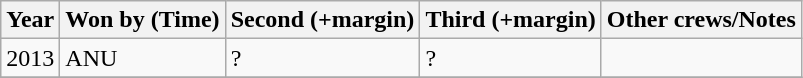<table class="wikitable">
<tr>
<th>Year</th>
<th>Won by (Time)</th>
<th>Second (+margin)</th>
<th>Third (+margin)</th>
<th>Other crews/Notes</th>
</tr>
<tr>
<td>2013</td>
<td>ANU</td>
<td>?</td>
<td>?</td>
<td></td>
</tr>
<tr>
</tr>
</table>
